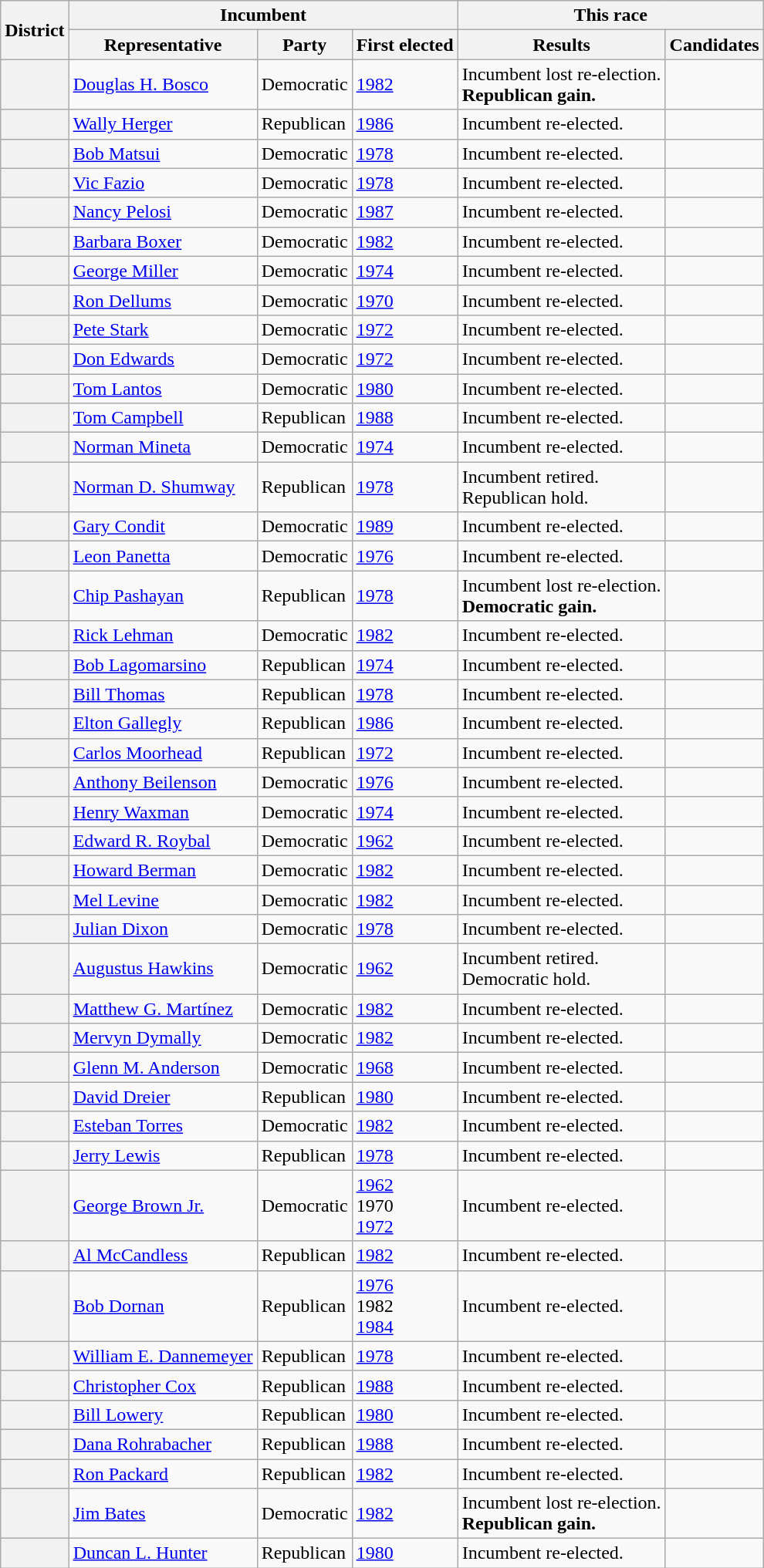<table class=wikitable>
<tr>
<th rowspan=2>District</th>
<th colspan=3>Incumbent</th>
<th colspan=2>This race</th>
</tr>
<tr>
<th>Representative</th>
<th>Party</th>
<th>First elected</th>
<th>Results</th>
<th>Candidates</th>
</tr>
<tr>
<th></th>
<td><a href='#'>Douglas H. Bosco</a></td>
<td>Democratic</td>
<td><a href='#'>1982</a></td>
<td>Incumbent lost re-election.<br><strong>Republican gain.</strong></td>
<td nowrap></td>
</tr>
<tr>
<th></th>
<td><a href='#'>Wally Herger</a></td>
<td>Republican</td>
<td><a href='#'>1986</a></td>
<td>Incumbent re-elected.</td>
<td nowrap></td>
</tr>
<tr>
<th></th>
<td><a href='#'>Bob Matsui</a></td>
<td>Democratic</td>
<td><a href='#'>1978</a></td>
<td>Incumbent re-elected.</td>
<td nowrap></td>
</tr>
<tr>
<th></th>
<td><a href='#'>Vic Fazio</a></td>
<td>Democratic</td>
<td><a href='#'>1978</a></td>
<td>Incumbent re-elected.</td>
<td nowrap></td>
</tr>
<tr>
<th></th>
<td><a href='#'>Nancy Pelosi</a></td>
<td>Democratic</td>
<td><a href='#'>1987</a></td>
<td>Incumbent re-elected.</td>
<td nowrap></td>
</tr>
<tr>
<th></th>
<td><a href='#'>Barbara Boxer</a></td>
<td>Democratic</td>
<td><a href='#'>1982</a></td>
<td>Incumbent re-elected.</td>
<td nowrap></td>
</tr>
<tr>
<th></th>
<td><a href='#'>George Miller</a></td>
<td>Democratic</td>
<td><a href='#'>1974</a></td>
<td>Incumbent re-elected.</td>
<td nowrap></td>
</tr>
<tr>
<th></th>
<td><a href='#'>Ron Dellums</a></td>
<td>Democratic</td>
<td><a href='#'>1970</a></td>
<td>Incumbent re-elected.</td>
<td nowrap></td>
</tr>
<tr>
<th></th>
<td><a href='#'>Pete Stark</a></td>
<td>Democratic</td>
<td><a href='#'>1972</a></td>
<td>Incumbent re-elected.</td>
<td nowrap></td>
</tr>
<tr>
<th></th>
<td><a href='#'>Don Edwards</a></td>
<td>Democratic</td>
<td><a href='#'>1972</a></td>
<td>Incumbent re-elected.</td>
<td nowrap></td>
</tr>
<tr>
<th></th>
<td><a href='#'>Tom Lantos</a></td>
<td>Democratic</td>
<td><a href='#'>1980</a></td>
<td>Incumbent re-elected.</td>
<td nowrap></td>
</tr>
<tr>
<th></th>
<td><a href='#'>Tom Campbell</a></td>
<td>Republican</td>
<td><a href='#'>1988</a></td>
<td>Incumbent re-elected.</td>
<td nowrap></td>
</tr>
<tr>
<th></th>
<td><a href='#'>Norman Mineta</a></td>
<td>Democratic</td>
<td><a href='#'>1974</a></td>
<td>Incumbent re-elected.</td>
<td nowrap></td>
</tr>
<tr>
<th></th>
<td><a href='#'>Norman D. Shumway</a></td>
<td>Republican</td>
<td><a href='#'>1978</a></td>
<td>Incumbent retired.<br>Republican hold.</td>
<td nowrap></td>
</tr>
<tr>
<th></th>
<td><a href='#'>Gary Condit</a></td>
<td>Democratic</td>
<td><a href='#'>1989</a></td>
<td>Incumbent re-elected.</td>
<td nowrap></td>
</tr>
<tr>
<th></th>
<td><a href='#'>Leon Panetta</a></td>
<td>Democratic</td>
<td><a href='#'>1976</a></td>
<td>Incumbent re-elected.</td>
<td nowrap></td>
</tr>
<tr>
<th></th>
<td><a href='#'>Chip Pashayan</a></td>
<td>Republican</td>
<td><a href='#'>1978</a></td>
<td>Incumbent lost re-election.<br><strong>Democratic gain.</strong></td>
<td nowrap></td>
</tr>
<tr>
<th></th>
<td><a href='#'>Rick Lehman</a></td>
<td>Democratic</td>
<td><a href='#'>1982</a></td>
<td>Incumbent re-elected.</td>
<td nowrap></td>
</tr>
<tr>
<th></th>
<td><a href='#'>Bob Lagomarsino</a></td>
<td>Republican</td>
<td><a href='#'>1974</a></td>
<td>Incumbent re-elected.</td>
<td nowrap></td>
</tr>
<tr>
<th></th>
<td><a href='#'>Bill Thomas</a></td>
<td>Republican</td>
<td><a href='#'>1978</a></td>
<td>Incumbent re-elected.</td>
<td nowrap></td>
</tr>
<tr>
<th></th>
<td><a href='#'>Elton Gallegly</a></td>
<td>Republican</td>
<td><a href='#'>1986</a></td>
<td>Incumbent re-elected.</td>
<td nowrap></td>
</tr>
<tr>
<th></th>
<td><a href='#'>Carlos Moorhead</a></td>
<td>Republican</td>
<td><a href='#'>1972</a></td>
<td>Incumbent re-elected.</td>
<td nowrap></td>
</tr>
<tr>
<th></th>
<td><a href='#'>Anthony Beilenson</a></td>
<td>Democratic</td>
<td><a href='#'>1976</a></td>
<td>Incumbent re-elected.</td>
<td nowrap></td>
</tr>
<tr>
<th></th>
<td><a href='#'>Henry Waxman</a></td>
<td>Democratic</td>
<td><a href='#'>1974</a></td>
<td>Incumbent re-elected.</td>
<td nowrap></td>
</tr>
<tr>
<th></th>
<td><a href='#'>Edward R. Roybal</a></td>
<td>Democratic</td>
<td><a href='#'>1962</a></td>
<td>Incumbent re-elected.</td>
<td nowrap></td>
</tr>
<tr>
<th></th>
<td><a href='#'>Howard Berman</a></td>
<td>Democratic</td>
<td><a href='#'>1982</a></td>
<td>Incumbent re-elected.</td>
<td nowrap></td>
</tr>
<tr>
<th></th>
<td><a href='#'>Mel Levine</a></td>
<td>Democratic</td>
<td><a href='#'>1982</a></td>
<td>Incumbent re-elected.</td>
<td nowrap></td>
</tr>
<tr>
<th></th>
<td><a href='#'>Julian Dixon</a></td>
<td>Democratic</td>
<td><a href='#'>1978</a></td>
<td>Incumbent re-elected.</td>
<td nowrap></td>
</tr>
<tr>
<th></th>
<td><a href='#'>Augustus Hawkins</a></td>
<td>Democratic</td>
<td><a href='#'>1962</a></td>
<td>Incumbent retired.<br>Democratic hold.</td>
<td nowrap></td>
</tr>
<tr>
<th></th>
<td><a href='#'>Matthew G. Martínez</a></td>
<td>Democratic</td>
<td><a href='#'>1982</a></td>
<td>Incumbent re-elected.</td>
<td nowrap></td>
</tr>
<tr>
<th></th>
<td><a href='#'>Mervyn Dymally</a></td>
<td>Democratic</td>
<td><a href='#'>1982</a></td>
<td>Incumbent re-elected.</td>
<td nowrap></td>
</tr>
<tr>
<th></th>
<td><a href='#'>Glenn M. Anderson</a></td>
<td>Democratic</td>
<td><a href='#'>1968</a></td>
<td>Incumbent re-elected.</td>
<td nowrap></td>
</tr>
<tr>
<th></th>
<td><a href='#'>David Dreier</a></td>
<td>Republican</td>
<td><a href='#'>1980</a></td>
<td>Incumbent re-elected.</td>
<td nowrap></td>
</tr>
<tr>
<th></th>
<td><a href='#'>Esteban Torres</a></td>
<td>Democratic</td>
<td><a href='#'>1982</a></td>
<td>Incumbent re-elected.</td>
<td nowrap></td>
</tr>
<tr>
<th></th>
<td><a href='#'>Jerry Lewis</a></td>
<td>Republican</td>
<td><a href='#'>1978</a></td>
<td>Incumbent re-elected.</td>
<td nowrap></td>
</tr>
<tr>
<th></th>
<td><a href='#'>George Brown Jr.</a></td>
<td>Democratic</td>
<td><a href='#'>1962</a><br>1970 <br><a href='#'>1972</a></td>
<td>Incumbent re-elected.</td>
<td nowrap></td>
</tr>
<tr>
<th></th>
<td><a href='#'>Al McCandless</a></td>
<td>Republican</td>
<td><a href='#'>1982</a></td>
<td>Incumbent re-elected.</td>
<td nowrap></td>
</tr>
<tr>
<th></th>
<td><a href='#'>Bob Dornan</a></td>
<td>Republican</td>
<td><a href='#'>1976</a><br>1982 <br><a href='#'>1984</a></td>
<td>Incumbent re-elected.</td>
<td nowrap></td>
</tr>
<tr>
<th></th>
<td><a href='#'>William E. Dannemeyer</a></td>
<td>Republican</td>
<td><a href='#'>1978</a></td>
<td>Incumbent re-elected.</td>
<td nowrap></td>
</tr>
<tr>
<th></th>
<td><a href='#'>Christopher Cox</a></td>
<td>Republican</td>
<td><a href='#'>1988</a></td>
<td>Incumbent re-elected.</td>
<td nowrap></td>
</tr>
<tr>
<th></th>
<td><a href='#'>Bill Lowery</a></td>
<td>Republican</td>
<td><a href='#'>1980</a></td>
<td>Incumbent re-elected.</td>
<td nowrap></td>
</tr>
<tr>
<th></th>
<td><a href='#'>Dana Rohrabacher</a></td>
<td>Republican</td>
<td><a href='#'>1988</a></td>
<td>Incumbent re-elected.</td>
<td nowrap></td>
</tr>
<tr>
<th></th>
<td><a href='#'>Ron Packard</a></td>
<td>Republican</td>
<td><a href='#'>1982</a></td>
<td>Incumbent re-elected.</td>
<td nowrap></td>
</tr>
<tr>
<th></th>
<td><a href='#'>Jim Bates</a></td>
<td>Democratic</td>
<td><a href='#'>1982</a></td>
<td>Incumbent lost re-election.<br><strong>Republican gain.</strong></td>
<td nowrap></td>
</tr>
<tr>
<th></th>
<td><a href='#'>Duncan L. Hunter</a></td>
<td>Republican</td>
<td><a href='#'>1980</a></td>
<td>Incumbent re-elected.</td>
<td nowrap></td>
</tr>
</table>
